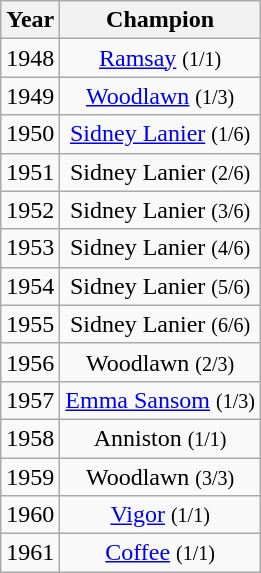<table class="wikitable" style="text-align:center">
<tr>
<th>Year</th>
<th>Champion</th>
</tr>
<tr>
<td>1948</td>
<td><a href='#'>Ramsay</a> <small>(1/1)</small></td>
</tr>
<tr>
<td>1949</td>
<td><a href='#'>Woodlawn</a> <small>(1/3)</small></td>
</tr>
<tr>
<td>1950</td>
<td><a href='#'>Sidney Lanier</a> <small>(1/6)</small></td>
</tr>
<tr>
<td>1951</td>
<td>Sidney Lanier <small>(2/6)</small></td>
</tr>
<tr>
<td>1952</td>
<td>Sidney Lanier <small>(3/6)</small></td>
</tr>
<tr>
<td>1953</td>
<td>Sidney Lanier <small>(4/6)</small></td>
</tr>
<tr>
<td>1954</td>
<td>Sidney Lanier <small>(5/6)</small></td>
</tr>
<tr>
<td>1955</td>
<td>Sidney Lanier <small>(6/6)</small></td>
</tr>
<tr>
<td>1956</td>
<td>Woodlawn <small>(2/3)</small></td>
</tr>
<tr>
<td>1957</td>
<td><a href='#'>Emma Sansom</a> <small>(1/3)</small></td>
</tr>
<tr>
<td>1958</td>
<td>Anniston <small>(1/1)</small></td>
</tr>
<tr>
<td>1959</td>
<td>Woodlawn <small>(3/3)</small></td>
</tr>
<tr>
<td>1960</td>
<td><a href='#'>Vigor</a> <small>(1/1)</small></td>
</tr>
<tr>
<td>1961</td>
<td><a href='#'>Coffee</a> <small>(1/1)</small></td>
</tr>
</table>
